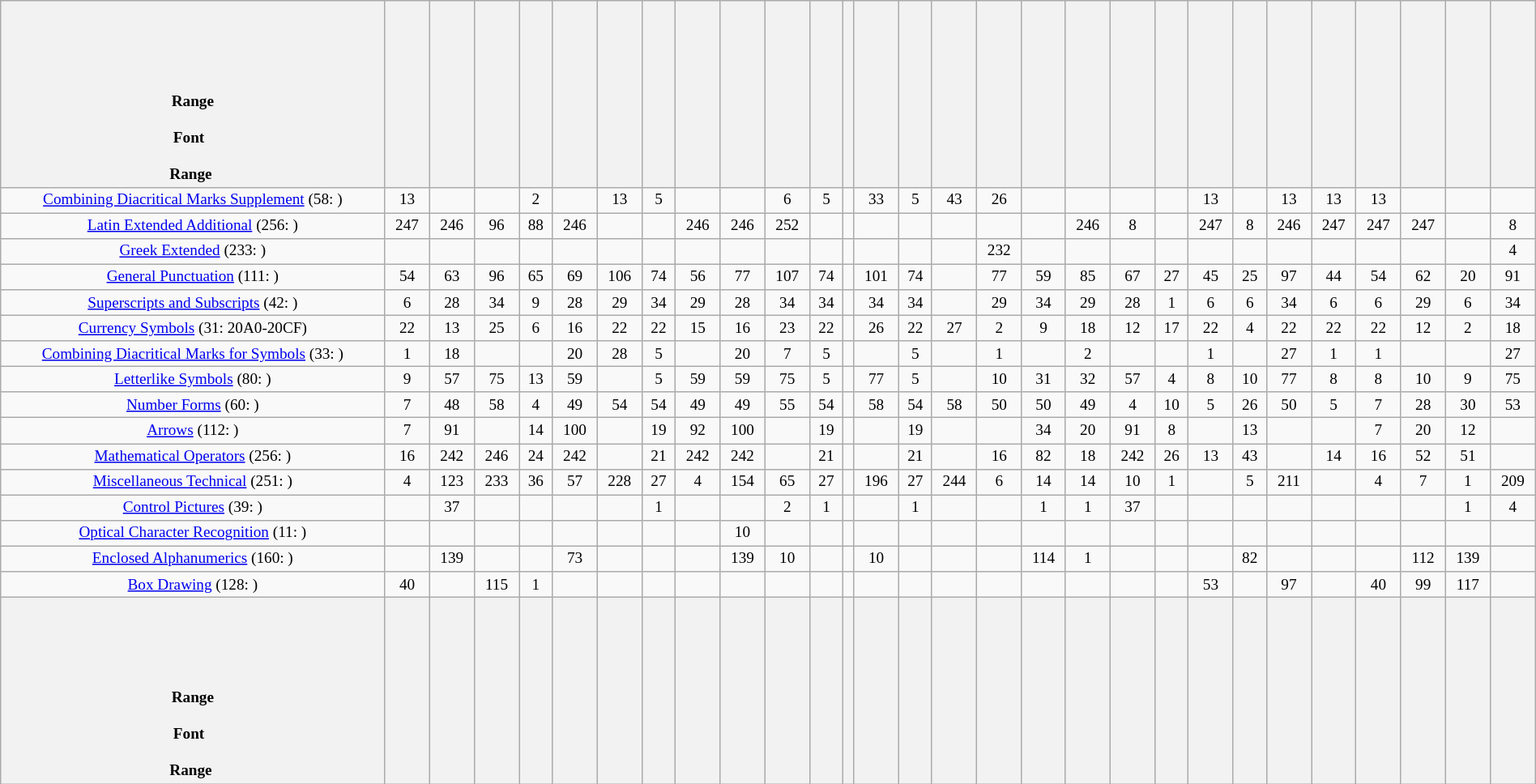<table class="wikitable" style="width:100%; text-align:center; vertical-align:middle; font-size:80%;">
<tr style="vertical-align: bottom; height:12em;">
<th style="width:310px;"><br>Range<br><br>Font  <br><br>Range <span></span></th>
<th></th>
<th></th>
<th></th>
<th></th>
<th></th>
<th></th>
<th></th>
<th></th>
<th></th>
<th></th>
<th></th>
<th></th>
<th></th>
<th></th>
<th></th>
<th></th>
<th></th>
<th></th>
<th></th>
<th></th>
<th></th>
<th></th>
<th></th>
<th></th>
<th></th>
<th></th>
<th></th>
<th></th>
</tr>
<tr>
<td><a href='#'>Combining Diacritical Marks Supplement</a> (58: )</td>
<td>13</td>
<td></td>
<td></td>
<td>2</td>
<td></td>
<td>13</td>
<td>5</td>
<td></td>
<td></td>
<td>6</td>
<td>5</td>
<td></td>
<td>33</td>
<td>5</td>
<td>43</td>
<td>26</td>
<td></td>
<td></td>
<td></td>
<td></td>
<td>13</td>
<td></td>
<td>13</td>
<td>13</td>
<td>13</td>
<td></td>
<td></td>
<td></td>
</tr>
<tr>
<td><a href='#'>Latin Extended Additional</a> (256: )</td>
<td>247</td>
<td>246</td>
<td>96</td>
<td>88</td>
<td>246</td>
<td></td>
<td></td>
<td>246</td>
<td>246</td>
<td>252</td>
<td></td>
<td></td>
<td></td>
<td></td>
<td></td>
<td></td>
<td></td>
<td>246</td>
<td>8</td>
<td></td>
<td>247</td>
<td>8</td>
<td>246</td>
<td>247</td>
<td>247</td>
<td>247</td>
<td></td>
<td>8</td>
</tr>
<tr>
<td><a href='#'>Greek Extended</a> (233: )</td>
<td></td>
<td></td>
<td></td>
<td></td>
<td></td>
<td></td>
<td></td>
<td></td>
<td></td>
<td></td>
<td></td>
<td></td>
<td></td>
<td></td>
<td></td>
<td>232</td>
<td></td>
<td></td>
<td></td>
<td></td>
<td></td>
<td></td>
<td></td>
<td></td>
<td></td>
<td></td>
<td></td>
<td>4</td>
</tr>
<tr>
<td><a href='#'>General Punctuation</a> (111: )</td>
<td>54</td>
<td>63</td>
<td>96</td>
<td>65</td>
<td>69</td>
<td>106</td>
<td>74</td>
<td>56</td>
<td>77</td>
<td>107</td>
<td>74</td>
<td></td>
<td>101</td>
<td>74</td>
<td></td>
<td>77</td>
<td>59</td>
<td>85</td>
<td>67</td>
<td>27</td>
<td>45</td>
<td>25</td>
<td>97</td>
<td>44</td>
<td>54</td>
<td>62</td>
<td>20</td>
<td>91</td>
</tr>
<tr>
<td><a href='#'>Superscripts and Subscripts</a> (42: )</td>
<td>6</td>
<td>28</td>
<td>34</td>
<td>9</td>
<td>28</td>
<td>29</td>
<td>34</td>
<td>29</td>
<td>28</td>
<td>34</td>
<td>34</td>
<td></td>
<td>34</td>
<td>34</td>
<td></td>
<td>29</td>
<td>34</td>
<td>29</td>
<td>28</td>
<td>1</td>
<td>6</td>
<td>6</td>
<td>34</td>
<td>6</td>
<td>6</td>
<td>29</td>
<td>6</td>
<td>34</td>
</tr>
<tr>
<td><a href='#'>Currency Symbols</a> (31: 20A0-20CF)</td>
<td>22</td>
<td>13</td>
<td>25</td>
<td>6</td>
<td>16</td>
<td>22</td>
<td>22</td>
<td>15</td>
<td>16</td>
<td>23</td>
<td>22</td>
<td></td>
<td>26</td>
<td>22</td>
<td>27</td>
<td>2</td>
<td>9</td>
<td>18</td>
<td>12</td>
<td>17</td>
<td>22</td>
<td>4</td>
<td>22</td>
<td>22</td>
<td>22</td>
<td>12</td>
<td>2</td>
<td>18</td>
</tr>
<tr>
<td><a href='#'>Combining Diacritical Marks for Symbols</a> (33: )</td>
<td>1</td>
<td>18</td>
<td></td>
<td></td>
<td>20</td>
<td>28</td>
<td>5</td>
<td></td>
<td>20</td>
<td>7</td>
<td>5</td>
<td></td>
<td></td>
<td>5</td>
<td></td>
<td>1</td>
<td></td>
<td>2</td>
<td></td>
<td></td>
<td>1</td>
<td></td>
<td>27</td>
<td>1</td>
<td>1</td>
<td></td>
<td></td>
<td>27</td>
</tr>
<tr>
<td><a href='#'>Letterlike Symbols</a> (80: )</td>
<td>9</td>
<td>57</td>
<td>75</td>
<td>13</td>
<td>59</td>
<td></td>
<td>5</td>
<td>59</td>
<td>59</td>
<td>75</td>
<td>5</td>
<td></td>
<td>77</td>
<td>5</td>
<td></td>
<td>10</td>
<td>31</td>
<td>32</td>
<td>57</td>
<td>4</td>
<td>8</td>
<td>10</td>
<td>77</td>
<td>8</td>
<td>8</td>
<td>10</td>
<td>9</td>
<td>75</td>
</tr>
<tr>
<td><a href='#'>Number Forms</a> (60: )</td>
<td>7</td>
<td>48</td>
<td>58</td>
<td>4</td>
<td>49</td>
<td>54</td>
<td>54</td>
<td>49</td>
<td>49</td>
<td>55</td>
<td>54</td>
<td></td>
<td>58</td>
<td>54</td>
<td>58</td>
<td>50</td>
<td>50</td>
<td>49</td>
<td>4</td>
<td>10</td>
<td>5</td>
<td>26</td>
<td>50</td>
<td>5</td>
<td>7</td>
<td>28</td>
<td>30</td>
<td>53</td>
</tr>
<tr>
<td><a href='#'>Arrows</a> (112: )</td>
<td>7</td>
<td>91</td>
<td></td>
<td>14</td>
<td>100</td>
<td></td>
<td>19</td>
<td>92</td>
<td>100</td>
<td></td>
<td>19</td>
<td></td>
<td></td>
<td>19</td>
<td></td>
<td></td>
<td>34</td>
<td>20</td>
<td>91</td>
<td>8</td>
<td></td>
<td>13</td>
<td></td>
<td></td>
<td>7</td>
<td>20</td>
<td>12</td>
<td></td>
</tr>
<tr>
<td><a href='#'>Mathematical Operators</a> (256: )</td>
<td>16</td>
<td>242</td>
<td>246</td>
<td>24</td>
<td>242</td>
<td></td>
<td>21</td>
<td>242</td>
<td>242</td>
<td></td>
<td>21</td>
<td></td>
<td></td>
<td>21</td>
<td></td>
<td>16</td>
<td>82</td>
<td>18</td>
<td>242</td>
<td>26</td>
<td>13</td>
<td>43</td>
<td></td>
<td>14</td>
<td>16</td>
<td>52</td>
<td>51</td>
<td></td>
</tr>
<tr>
<td><a href='#'>Miscellaneous Technical</a> (251: )</td>
<td>4</td>
<td>123</td>
<td>233</td>
<td>36</td>
<td>57</td>
<td>228</td>
<td>27</td>
<td>4</td>
<td>154</td>
<td>65</td>
<td>27</td>
<td></td>
<td>196</td>
<td>27</td>
<td>244</td>
<td>6</td>
<td>14</td>
<td>14</td>
<td>10</td>
<td>1</td>
<td></td>
<td>5</td>
<td>211</td>
<td></td>
<td>4</td>
<td>7</td>
<td>1</td>
<td>209</td>
</tr>
<tr>
<td><a href='#'>Control Pictures</a> (39: )</td>
<td></td>
<td>37</td>
<td></td>
<td></td>
<td></td>
<td></td>
<td>1</td>
<td></td>
<td></td>
<td>2</td>
<td>1</td>
<td></td>
<td></td>
<td>1</td>
<td></td>
<td></td>
<td>1</td>
<td>1</td>
<td>37</td>
<td></td>
<td></td>
<td></td>
<td></td>
<td></td>
<td></td>
<td></td>
<td>1</td>
<td>4</td>
</tr>
<tr>
<td><a href='#'>Optical Character Recognition</a> (11: )</td>
<td></td>
<td></td>
<td></td>
<td></td>
<td></td>
<td></td>
<td></td>
<td></td>
<td>10</td>
<td></td>
<td></td>
<td></td>
<td></td>
<td></td>
<td></td>
<td></td>
<td></td>
<td></td>
<td></td>
<td></td>
<td></td>
<td></td>
<td></td>
<td></td>
<td></td>
<td></td>
<td></td>
<td></td>
</tr>
<tr>
<td><a href='#'>Enclosed Alphanumerics</a> (160: )</td>
<td></td>
<td>139</td>
<td></td>
<td></td>
<td>73</td>
<td></td>
<td></td>
<td></td>
<td>139</td>
<td>10</td>
<td></td>
<td></td>
<td>10</td>
<td></td>
<td></td>
<td></td>
<td>114</td>
<td>1</td>
<td></td>
<td></td>
<td></td>
<td>82</td>
<td></td>
<td></td>
<td></td>
<td>112</td>
<td>139</td>
<td></td>
</tr>
<tr>
<td><a href='#'>Box Drawing</a> (128: )</td>
<td>40</td>
<td></td>
<td>115</td>
<td>1</td>
<td></td>
<td></td>
<td></td>
<td></td>
<td></td>
<td></td>
<td></td>
<td></td>
<td></td>
<td></td>
<td></td>
<td></td>
<td></td>
<td></td>
<td></td>
<td></td>
<td>53</td>
<td></td>
<td>97</td>
<td></td>
<td>40</td>
<td>99</td>
<td>117</td>
<td></td>
</tr>
<tr style="vertical-align: bottom; height:12em;">
<th><br>Range<br><br>Font  <br><br>Range <span></span></th>
<th></th>
<th></th>
<th></th>
<th></th>
<th></th>
<th></th>
<th></th>
<th></th>
<th></th>
<th></th>
<th></th>
<th></th>
<th></th>
<th></th>
<th></th>
<th></th>
<th></th>
<th></th>
<th></th>
<th></th>
<th></th>
<th></th>
<th></th>
<th></th>
<th></th>
<th></th>
<th></th>
<th></th>
</tr>
</table>
